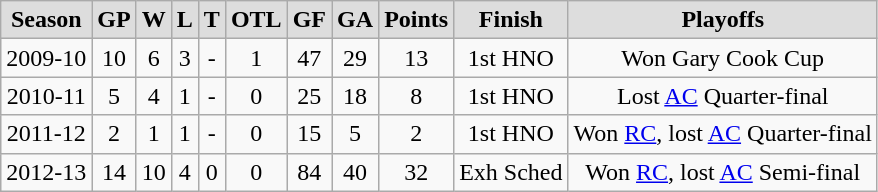<table class="wikitable">
<tr align="center"  bgcolor="#dddddd">
<td><strong>Season</strong></td>
<td><strong>GP </strong></td>
<td><strong> W </strong></td>
<td><strong> L </strong></td>
<td><strong> T </strong></td>
<td><strong>OTL</strong></td>
<td><strong>GF </strong></td>
<td><strong>GA </strong></td>
<td><strong>Points</strong></td>
<td><strong>Finish</strong></td>
<td><strong>Playoffs</strong></td>
</tr>
<tr align="center">
<td>2009-10</td>
<td>10</td>
<td>6</td>
<td>3</td>
<td>-</td>
<td>1</td>
<td>47</td>
<td>29</td>
<td>13</td>
<td>1st HNO</td>
<td>Won Gary Cook Cup</td>
</tr>
<tr align="center">
<td>2010-11</td>
<td>5</td>
<td>4</td>
<td>1</td>
<td>-</td>
<td>0</td>
<td>25</td>
<td>18</td>
<td>8</td>
<td>1st HNO</td>
<td>Lost <a href='#'>AC</a> Quarter-final</td>
</tr>
<tr align="center">
<td>2011-12</td>
<td>2</td>
<td>1</td>
<td>1</td>
<td>-</td>
<td>0</td>
<td>15</td>
<td>5</td>
<td>2</td>
<td>1st HNO</td>
<td>Won <a href='#'>RC</a>, lost <a href='#'>AC</a> Quarter-final</td>
</tr>
<tr align="center">
<td>2012-13</td>
<td>14</td>
<td>10</td>
<td>4</td>
<td>0</td>
<td>0</td>
<td>84</td>
<td>40</td>
<td>32</td>
<td>Exh Sched</td>
<td>Won <a href='#'>RC</a>, lost <a href='#'>AC</a> Semi-final</td>
</tr>
</table>
